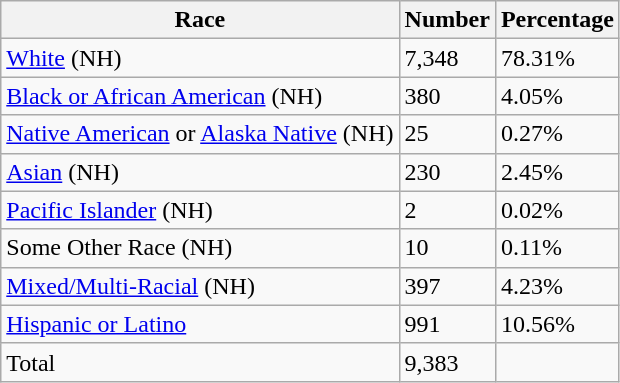<table class="wikitable">
<tr>
<th>Race</th>
<th>Number</th>
<th>Percentage</th>
</tr>
<tr>
<td><a href='#'>White</a> (NH)</td>
<td>7,348</td>
<td>78.31%</td>
</tr>
<tr>
<td><a href='#'>Black or African American</a> (NH)</td>
<td>380</td>
<td>4.05%</td>
</tr>
<tr>
<td><a href='#'>Native American</a> or <a href='#'>Alaska Native</a> (NH)</td>
<td>25</td>
<td>0.27%</td>
</tr>
<tr>
<td><a href='#'>Asian</a> (NH)</td>
<td>230</td>
<td>2.45%</td>
</tr>
<tr>
<td><a href='#'>Pacific Islander</a> (NH)</td>
<td>2</td>
<td>0.02%</td>
</tr>
<tr>
<td>Some Other Race (NH)</td>
<td>10</td>
<td>0.11%</td>
</tr>
<tr>
<td><a href='#'>Mixed/Multi-Racial</a> (NH)</td>
<td>397</td>
<td>4.23%</td>
</tr>
<tr>
<td><a href='#'>Hispanic or Latino</a></td>
<td>991</td>
<td>10.56%</td>
</tr>
<tr>
<td>Total</td>
<td>9,383</td>
<td></td>
</tr>
</table>
